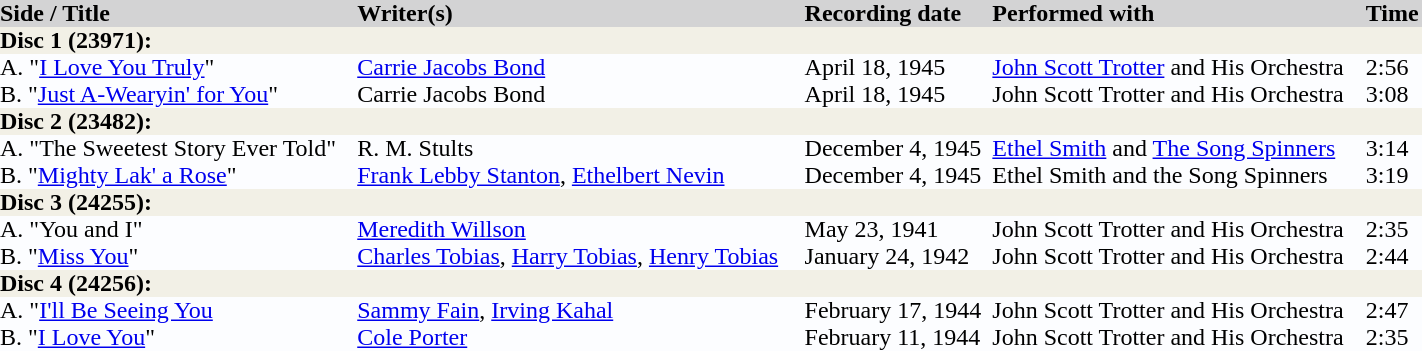<table border="0" cellpadding="0" cellspacing="0" style="width: 75%; margin: 1em 1em 1em 0; background: #FCFDFF; border-collapse: collapse;">
<tr bgcolor=#D3D3D4>
<td><strong>Side / Title</strong></td>
<td><strong>Writer(s)</strong></td>
<td><strong>Recording date</strong></td>
<td><strong>Performed with</strong></td>
<td><strong>Time</strong></td>
</tr>
<tr bgcolor=#F2F0E6>
<td colspan=5><strong>Disc 1 (23971):</strong></td>
</tr>
<tr>
<td>A. "<a href='#'>I Love You Truly</a>"</td>
<td><a href='#'>Carrie Jacobs Bond</a></td>
<td>April 18, 1945</td>
<td><a href='#'>John Scott Trotter</a> and His Orchestra</td>
<td>2:56</td>
</tr>
<tr>
<td>B. "<a href='#'>Just A-Wearyin' for You</a>"</td>
<td>Carrie Jacobs Bond</td>
<td>April 18, 1945</td>
<td>John Scott Trotter and His Orchestra</td>
<td>3:08</td>
</tr>
<tr bgcolor=#F2F0E6>
<td colspan=5><strong>Disc 2 (23482):</strong></td>
</tr>
<tr>
<td>A.  "The Sweetest Story Ever Told"</td>
<td>R. M. Stults</td>
<td>December 4, 1945</td>
<td><a href='#'>Ethel Smith</a> and <a href='#'>The Song Spinners</a></td>
<td>3:14</td>
</tr>
<tr>
<td>B. "<a href='#'>Mighty Lak' a Rose</a>"</td>
<td><a href='#'>Frank Lebby Stanton</a>, <a href='#'>Ethelbert Nevin</a></td>
<td>December 4, 1945</td>
<td>Ethel Smith and the Song Spinners</td>
<td>3:19</td>
</tr>
<tr bgcolor=#F2F0E6>
<td colspan=5><strong>Disc 3 (24255):</strong></td>
</tr>
<tr>
<td>A. "You and I"</td>
<td><a href='#'>Meredith Willson</a></td>
<td>May 23, 1941</td>
<td>John Scott Trotter and His Orchestra</td>
<td>2:35</td>
</tr>
<tr>
<td>B. "<a href='#'>Miss You</a>"</td>
<td><a href='#'>Charles Tobias</a>, <a href='#'>Harry Tobias</a>, <a href='#'>Henry Tobias</a></td>
<td>January 24, 1942</td>
<td>John Scott Trotter and His Orchestra</td>
<td>2:44</td>
</tr>
<tr bgcolor=#F2F0E6>
<td colspan=5><strong>Disc 4 (24256):</strong></td>
</tr>
<tr>
<td>A. "<a href='#'>I'll Be Seeing You</a></td>
<td><a href='#'>Sammy Fain</a>, <a href='#'>Irving Kahal</a></td>
<td>February 17, 1944</td>
<td>John Scott Trotter and His Orchestra</td>
<td>2:47</td>
</tr>
<tr>
<td>B. "<a href='#'>I Love You</a>"</td>
<td><a href='#'>Cole Porter</a></td>
<td>February 11, 1944</td>
<td>John Scott Trotter and His Orchestra</td>
<td>2:35</td>
</tr>
</table>
